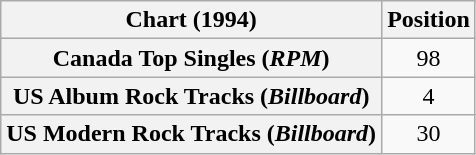<table class="wikitable sortable plainrowheaders" style="text-align:center">
<tr>
<th>Chart (1994)</th>
<th>Position</th>
</tr>
<tr>
<th scope="row">Canada Top Singles (<em>RPM</em>)</th>
<td>98</td>
</tr>
<tr>
<th scope="row">US Album Rock Tracks (<em>Billboard</em>)</th>
<td>4</td>
</tr>
<tr>
<th scope="row">US Modern Rock Tracks (<em>Billboard</em>)</th>
<td>30</td>
</tr>
</table>
